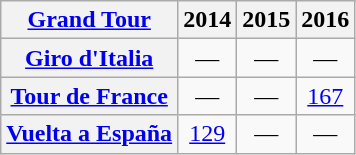<table class="wikitable plainrowheaders">
<tr>
<th scope="col"><a href='#'>Grand Tour</a></th>
<th scope="col">2014</th>
<th scope="col">2015</th>
<th scope="col">2016</th>
</tr>
<tr style="text-align:center;">
<th scope="row"> <a href='#'>Giro d'Italia</a></th>
<td>—</td>
<td>—</td>
<td>—</td>
</tr>
<tr style="text-align:center;">
<th scope="row"> <a href='#'>Tour de France</a></th>
<td>—</td>
<td>—</td>
<td><a href='#'>167</a></td>
</tr>
<tr style="text-align:center;">
<th scope="row"> <a href='#'>Vuelta a España</a></th>
<td><a href='#'>129</a></td>
<td>—</td>
<td>—</td>
</tr>
</table>
